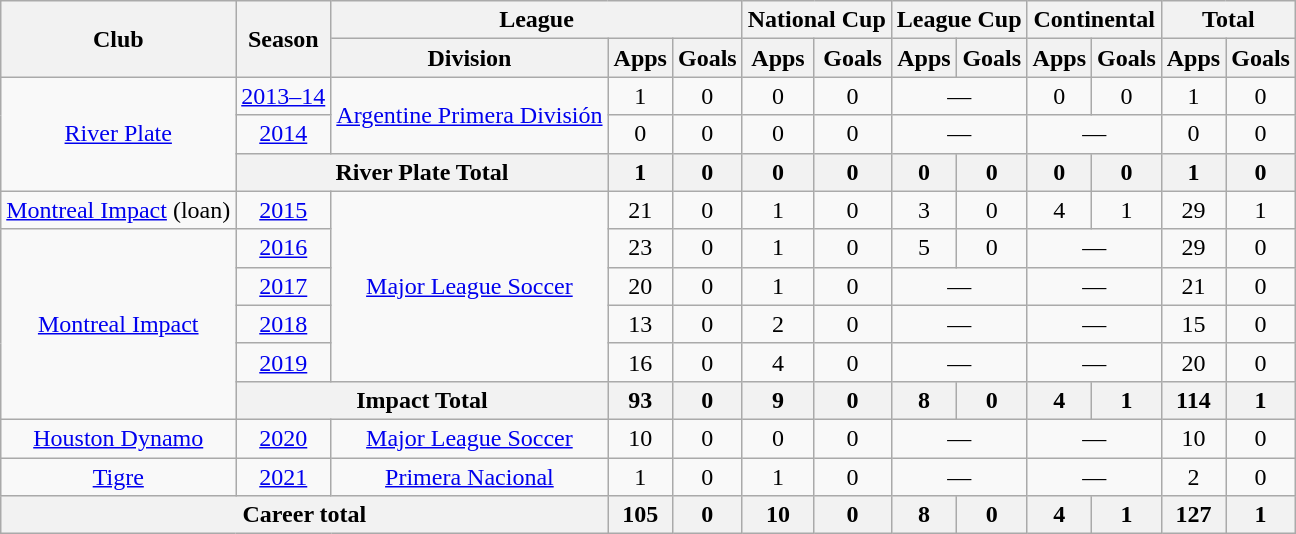<table class="wikitable" style="text-align:center">
<tr>
<th rowspan="2">Club</th>
<th rowspan="2">Season</th>
<th colspan="3">League</th>
<th colspan="2">National Cup</th>
<th colspan="2">League Cup</th>
<th colspan="2">Continental</th>
<th colspan="2">Total</th>
</tr>
<tr>
<th>Division</th>
<th>Apps</th>
<th>Goals</th>
<th>Apps</th>
<th>Goals</th>
<th>Apps</th>
<th>Goals</th>
<th>Apps</th>
<th>Goals</th>
<th>Apps</th>
<th>Goals</th>
</tr>
<tr>
<td rowspan="3"><a href='#'>River Plate</a></td>
<td><a href='#'>2013–14</a></td>
<td rowspan="2"><a href='#'>Argentine Primera División</a></td>
<td>1</td>
<td>0</td>
<td>0</td>
<td>0</td>
<td colspan="2">—</td>
<td>0</td>
<td>0</td>
<td>1</td>
<td>0</td>
</tr>
<tr>
<td><a href='#'>2014</a></td>
<td>0</td>
<td>0</td>
<td>0</td>
<td>0</td>
<td colspan="2">—</td>
<td colspan="2">—</td>
<td>0</td>
<td>0</td>
</tr>
<tr>
<th colspan="2">River Plate Total</th>
<th>1</th>
<th>0</th>
<th>0</th>
<th>0</th>
<th>0</th>
<th>0</th>
<th>0</th>
<th>0</th>
<th>1</th>
<th>0</th>
</tr>
<tr>
<td><a href='#'>Montreal Impact</a> (loan)</td>
<td><a href='#'>2015</a></td>
<td rowspan="5"><a href='#'>Major League Soccer</a></td>
<td>21</td>
<td>0</td>
<td>1</td>
<td>0</td>
<td>3</td>
<td>0</td>
<td>4</td>
<td>1</td>
<td>29</td>
<td>1</td>
</tr>
<tr>
<td rowspan="5"><a href='#'>Montreal Impact</a></td>
<td><a href='#'>2016</a></td>
<td>23</td>
<td>0</td>
<td>1</td>
<td>0</td>
<td>5</td>
<td>0</td>
<td colspan="2">—</td>
<td>29</td>
<td>0</td>
</tr>
<tr>
<td><a href='#'>2017</a></td>
<td>20</td>
<td>0</td>
<td>1</td>
<td>0</td>
<td colspan="2">—</td>
<td colspan="2">—</td>
<td>21</td>
<td>0</td>
</tr>
<tr>
<td><a href='#'>2018</a></td>
<td>13</td>
<td>0</td>
<td>2</td>
<td>0</td>
<td colspan="2">—</td>
<td colspan="2">—</td>
<td>15</td>
<td>0</td>
</tr>
<tr>
<td><a href='#'>2019</a></td>
<td>16</td>
<td>0</td>
<td>4</td>
<td>0</td>
<td colspan="2">—</td>
<td colspan="2">—</td>
<td>20</td>
<td>0</td>
</tr>
<tr>
<th colspan="2">Impact Total</th>
<th>93</th>
<th>0</th>
<th>9</th>
<th>0</th>
<th>8</th>
<th>0</th>
<th>4</th>
<th>1</th>
<th>114</th>
<th>1</th>
</tr>
<tr>
<td><a href='#'>Houston Dynamo</a></td>
<td><a href='#'>2020</a></td>
<td><a href='#'>Major League Soccer</a></td>
<td>10</td>
<td>0</td>
<td>0</td>
<td>0</td>
<td colspan="2">—</td>
<td colspan="2">—</td>
<td>10</td>
<td>0</td>
</tr>
<tr>
<td><a href='#'>Tigre</a></td>
<td><a href='#'>2021</a></td>
<td><a href='#'>Primera Nacional</a></td>
<td>1</td>
<td>0</td>
<td>1</td>
<td>0</td>
<td colspan="2">—</td>
<td colspan="2">—</td>
<td>2</td>
<td>0</td>
</tr>
<tr>
<th colspan="3">Career total</th>
<th>105</th>
<th>0</th>
<th>10</th>
<th>0</th>
<th>8</th>
<th>0</th>
<th>4</th>
<th>1</th>
<th>127</th>
<th>1</th>
</tr>
</table>
